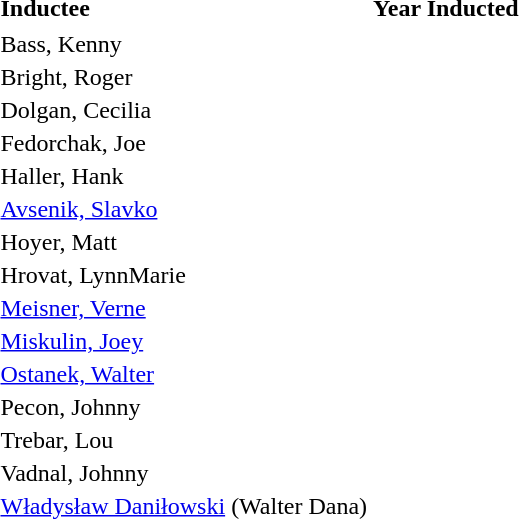<table>
<tr>
<td><strong>Inductee</strong></td>
<td><strong>Year Inducted<em></td>
</tr>
<tr>
</tr>
<tr>
<td>Bass, Kenny</td>
<td></td>
</tr>
<tr>
<td>Bright, Roger</td>
<td></td>
</tr>
<tr>
<td>Dolgan, Cecilia</td>
<td></td>
</tr>
<tr>
<td>Fedorchak, Joe</td>
<td></td>
</tr>
<tr>
<td>Haller, Hank</td>
<td></td>
</tr>
<tr>
<td><a href='#'>Avsenik, Slavko</a></td>
<td></td>
</tr>
<tr>
<td>Hoyer, Matt</td>
<td></td>
</tr>
<tr>
<td>Hrovat, LynnMarie</td>
<td></td>
</tr>
<tr>
<td><a href='#'>Meisner, Verne</a></td>
<td></td>
</tr>
<tr>
<td><a href='#'>Miskulin, Joey</a></td>
<td></td>
</tr>
<tr>
<td><a href='#'>Ostanek, Walter</a></td>
<td></td>
</tr>
<tr>
<td>Pecon, Johnny</td>
<td></td>
</tr>
<tr>
<td>Trebar, Lou</td>
<td></td>
</tr>
<tr>
<td>Vadnal, Johnny</td>
<td></td>
</tr>
<tr>
<td><a href='#'>Władysław Daniłowski</a> (Walter Dana)</td>
<td></td>
</tr>
<tr>
</tr>
</table>
